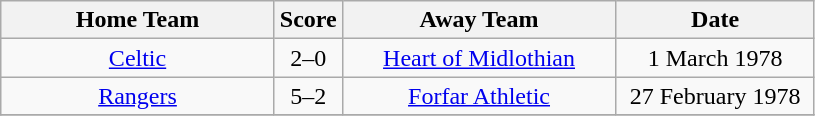<table class="wikitable" style="text-align:center;">
<tr>
<th width=175>Home Team</th>
<th width=20>Score</th>
<th width=175>Away Team</th>
<th width= 125>Date</th>
</tr>
<tr>
<td><a href='#'>Celtic</a></td>
<td>2–0</td>
<td><a href='#'>Heart of Midlothian</a></td>
<td>1 March 1978</td>
</tr>
<tr>
<td><a href='#'>Rangers</a></td>
<td>5–2</td>
<td><a href='#'>Forfar Athletic</a></td>
<td>27 February 1978</td>
</tr>
<tr>
</tr>
</table>
